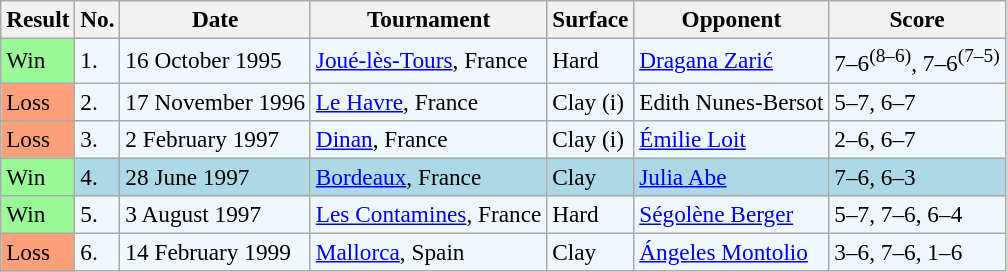<table class="sortable wikitable" style="font-size:97%;">
<tr>
<th>Result</th>
<th>No.</th>
<th>Date</th>
<th>Tournament</th>
<th>Surface</th>
<th>Opponent</th>
<th>Score</th>
</tr>
<tr style="background:#f0f8ff;">
<td style="background:#98fb98;">Win</td>
<td>1.</td>
<td>16 October 1995</td>
<td><a href='#'>Joué-lès-Tours</a>, France</td>
<td>Hard</td>
<td> <a href='#'>Dragana Zarić</a></td>
<td>7–6<sup>(8–6)</sup>, 7–6<sup>(7–5)</sup></td>
</tr>
<tr style="background:#f0f8ff;">
<td style="background:#ffa07a;">Loss</td>
<td>2.</td>
<td>17 November 1996</td>
<td><a href='#'>Le Havre</a>, France</td>
<td>Clay (i)</td>
<td> Edith Nunes-Bersot</td>
<td>5–7, 6–7</td>
</tr>
<tr style="background:#f0f8ff;">
<td style="background:#ffa07a;">Loss</td>
<td>3.</td>
<td>2 February 1997</td>
<td><a href='#'>Dinan</a>, France</td>
<td>Clay (i)</td>
<td> <a href='#'>Émilie Loit</a></td>
<td>2–6, 6–7</td>
</tr>
<tr style="background:lightblue;">
<td style="background:#98fb98;">Win</td>
<td>4.</td>
<td>28 June 1997</td>
<td><a href='#'>Bordeaux</a>, France</td>
<td>Clay</td>
<td> <a href='#'>Julia Abe</a></td>
<td>7–6, 6–3</td>
</tr>
<tr style="background:#f0f8ff;">
<td style="background:#98fb98;">Win</td>
<td>5.</td>
<td>3 August 1997</td>
<td><a href='#'>Les Contamines</a>, France</td>
<td>Hard</td>
<td> <a href='#'>Ségolène Berger</a></td>
<td>5–7, 7–6, 6–4</td>
</tr>
<tr style="background:#f0f8ff;">
<td style="background:#ffa07a;">Loss</td>
<td>6.</td>
<td>14 February 1999</td>
<td><a href='#'>Mallorca</a>, Spain</td>
<td>Clay</td>
<td> <a href='#'>Ángeles Montolio</a></td>
<td>3–6, 7–6, 1–6</td>
</tr>
</table>
